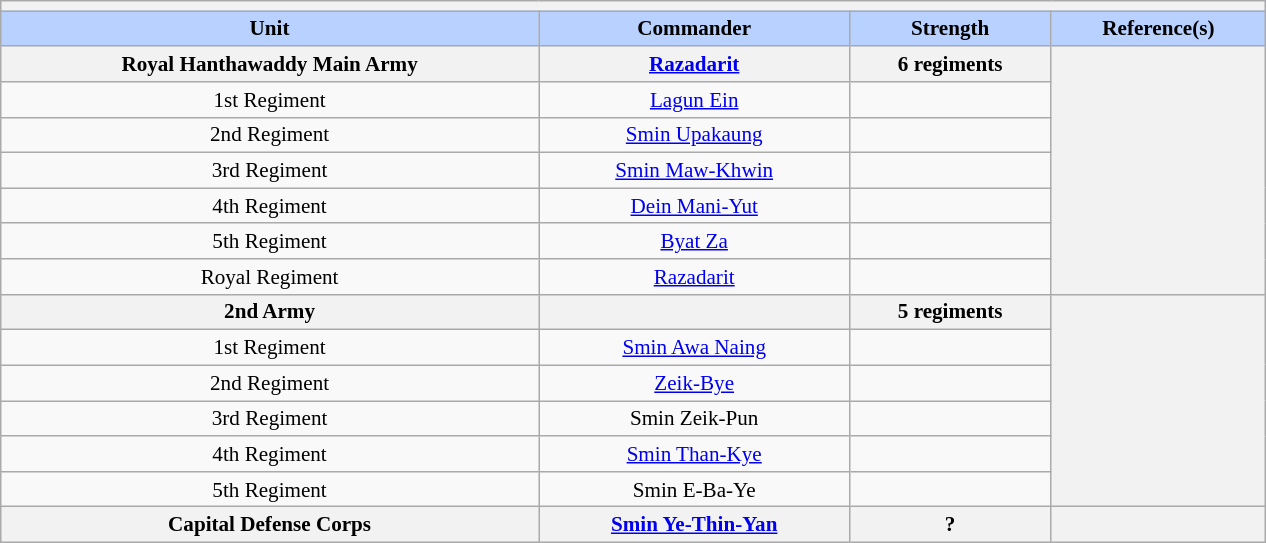<table class="wikitable collapsible" style="min-width:60em; margin:0.3em auto; font-size:88%;">
<tr>
<th colspan=5></th>
</tr>
<tr>
<th style="background-color:#B9D1FF">Unit</th>
<th style="background-color:#B9D1FF">Commander</th>
<th style="background-color:#B9D1FF">Strength</th>
<th style="background-color:#B9D1FF">Reference(s)</th>
</tr>
<tr>
<th colspan="1">Royal Hanthawaddy Main Army</th>
<th colspan="1"><a href='#'>Razadarit</a></th>
<th colspan="1">6 regiments</th>
<th rowspan="7"></th>
</tr>
<tr>
<td align="center">1st Regiment</td>
<td align="center"><a href='#'>Lagun Ein</a></td>
<td align="center"></td>
</tr>
<tr>
<td align="center">2nd Regiment</td>
<td align="center"><a href='#'>Smin Upakaung</a></td>
<td align="center"></td>
</tr>
<tr>
<td align="center">3rd Regiment</td>
<td align="center"><a href='#'>Smin Maw-Khwin</a></td>
<td align="center"></td>
</tr>
<tr>
<td align="center">4th Regiment</td>
<td align="center"><a href='#'>Dein Mani-Yut</a></td>
<td align="center"></td>
</tr>
<tr>
<td align="center">5th Regiment</td>
<td align="center"><a href='#'>Byat Za</a></td>
<td align="center"></td>
</tr>
<tr>
<td align="center">Royal Regiment</td>
<td align="center"><a href='#'>Razadarit</a></td>
<td align="center"></td>
</tr>
<tr>
<th colspan="1">2nd Army</th>
<th colspan="1"></th>
<th colspan="1">5 regiments</th>
<th rowspan="6"></th>
</tr>
<tr>
<td align="center">1st Regiment</td>
<td align="center"><a href='#'>Smin Awa Naing</a></td>
<td align="center"></td>
</tr>
<tr>
<td align="center">2nd Regiment</td>
<td align="center"><a href='#'>Zeik-Bye</a></td>
<td align="center"></td>
</tr>
<tr>
<td align="center">3rd Regiment</td>
<td align="center">Smin Zeik-Pun</td>
<td align="center"></td>
</tr>
<tr>
<td align="center">4th Regiment</td>
<td align="center"><a href='#'>Smin Than-Kye</a></td>
<td align="center"></td>
</tr>
<tr>
<td align="center">5th Regiment</td>
<td align="center">Smin E-Ba-Ye</td>
<td align="center"></td>
</tr>
<tr>
<th colspan="1">Capital Defense Corps</th>
<th colspan="1"><a href='#'>Smin Ye-Thin-Yan</a></th>
<th colspan="1">?</th>
<th colspan="1"></th>
</tr>
</table>
